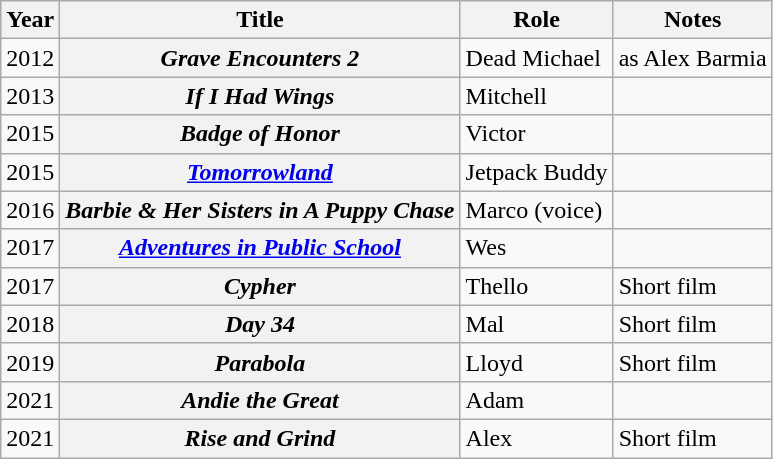<table class="wikitable plainrowheaders sortable">
<tr>
<th scope="col">Year</th>
<th scope="col">Title</th>
<th scope="col">Role</th>
<th scope="col" class="unsortable">Notes</th>
</tr>
<tr>
<td>2012</td>
<th scope="row"><em>Grave Encounters 2</em></th>
<td>Dead Michael</td>
<td>as Alex Barmia</td>
</tr>
<tr>
<td>2013</td>
<th scope="row"><em>If I Had Wings</em></th>
<td>Mitchell</td>
<td></td>
</tr>
<tr>
<td>2015</td>
<th scope="row"><em>Badge of Honor</em></th>
<td>Victor</td>
<td></td>
</tr>
<tr>
<td>2015</td>
<th scope="row"><em><a href='#'>Tomorrowland</a></em></th>
<td>Jetpack Buddy</td>
<td></td>
</tr>
<tr>
<td>2016</td>
<th scope="row"><em>Barbie & Her Sisters in A Puppy Chase</em></th>
<td>Marco (voice)</td>
<td></td>
</tr>
<tr>
<td>2017</td>
<th scope="row"><em><a href='#'>Adventures in Public School</a></em></th>
<td>Wes</td>
<td></td>
</tr>
<tr>
<td>2017</td>
<th scope="row"><em>Cypher</em></th>
<td>Thello</td>
<td>Short film</td>
</tr>
<tr>
<td>2018</td>
<th scope="row"><em>Day 34</em></th>
<td>Mal</td>
<td>Short film</td>
</tr>
<tr>
<td>2019</td>
<th scope="row"><em>Parabola</em></th>
<td>Lloyd</td>
<td>Short film</td>
</tr>
<tr>
<td>2021</td>
<th scope="row"><em>Andie the Great</em></th>
<td>Adam</td>
<td></td>
</tr>
<tr>
<td>2021</td>
<th scope="row"><em>Rise and Grind</em></th>
<td>Alex</td>
<td>Short film</td>
</tr>
</table>
